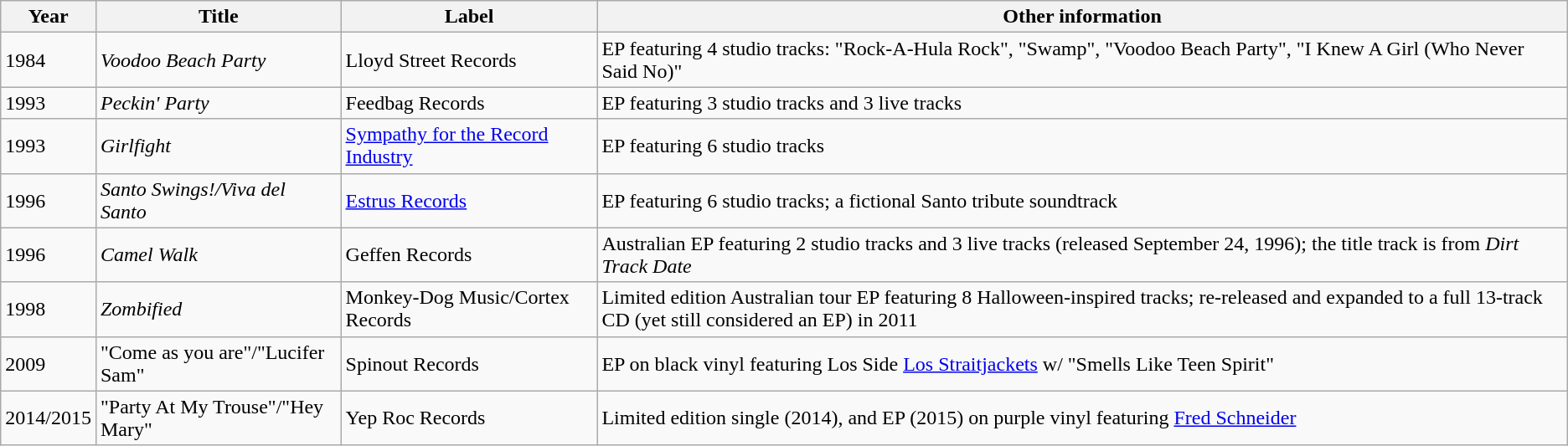<table class="wikitable">
<tr>
<th>Year</th>
<th>Title</th>
<th>Label</th>
<th>Other information</th>
</tr>
<tr>
<td>1984</td>
<td><em>Voodoo Beach Party</em></td>
<td>Lloyd Street Records</td>
<td>EP featuring 4 studio tracks: "Rock-A-Hula Rock", "Swamp", "Voodoo Beach Party", "I Knew A Girl (Who Never Said No)"</td>
</tr>
<tr>
<td>1993</td>
<td><em>Peckin' Party</em></td>
<td>Feedbag Records</td>
<td>EP featuring 3 studio tracks and 3 live tracks</td>
</tr>
<tr>
<td>1993</td>
<td><em>Girlfight</em></td>
<td><a href='#'>Sympathy for the Record Industry</a></td>
<td>EP featuring 6 studio tracks</td>
</tr>
<tr>
<td>1996</td>
<td><em>Santo Swings!/Viva del Santo</em></td>
<td><a href='#'>Estrus Records</a></td>
<td>EP featuring 6 studio tracks; a fictional Santo tribute soundtrack</td>
</tr>
<tr>
<td>1996</td>
<td><em>Camel Walk</em></td>
<td>Geffen Records</td>
<td>Australian EP featuring 2 studio tracks and 3 live tracks (released September 24, 1996); the title track is from <em>Dirt Track Date</em></td>
</tr>
<tr>
<td>1998</td>
<td><em>Zombified</em></td>
<td>Monkey-Dog Music/Cortex Records</td>
<td>Limited edition Australian tour EP featuring 8 Halloween-inspired tracks; re-released and expanded to a full 13-track CD (yet still considered an EP) in 2011</td>
</tr>
<tr>
<td>2009</td>
<td>"Come as you are"/"Lucifer Sam"</td>
<td>Spinout Records</td>
<td>EP on black vinyl featuring Los Side <a href='#'>Los Straitjackets</a> w/ "Smells Like Teen Spirit"</td>
</tr>
<tr>
<td>2014/2015</td>
<td>"Party At My Trouse"/"Hey Mary"</td>
<td>Yep Roc Records</td>
<td>Limited edition single (2014), and EP (2015) on purple vinyl featuring <a href='#'>Fred Schneider</a></td>
</tr>
</table>
